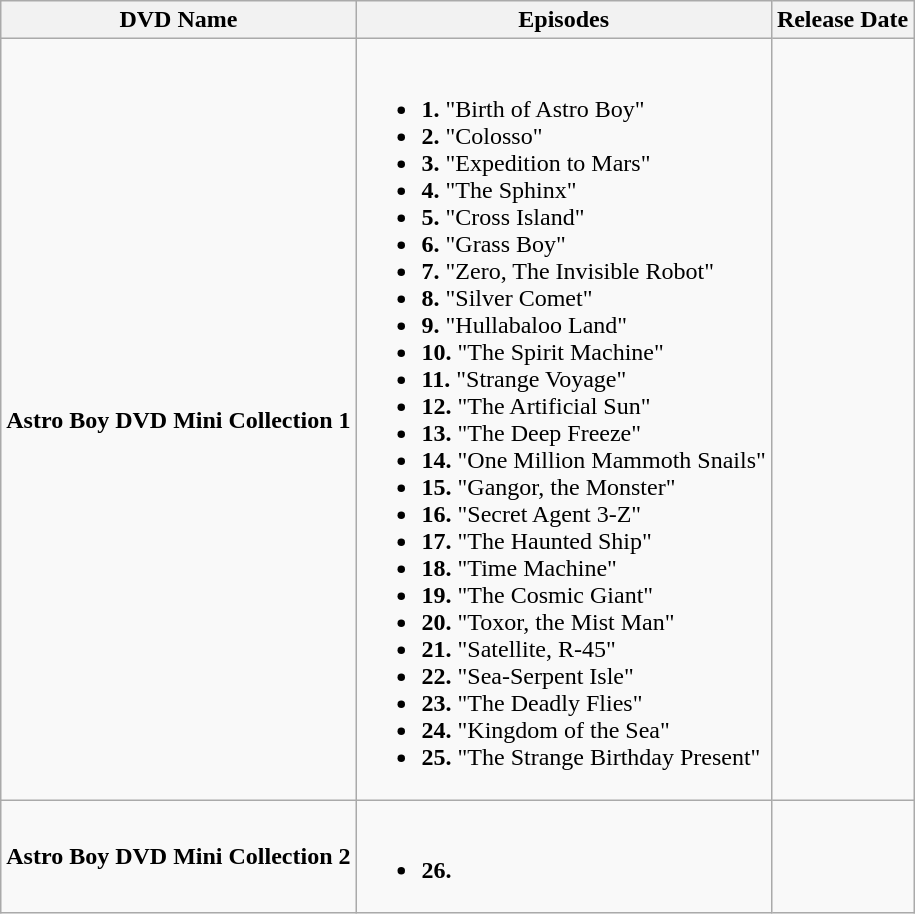<table class="wikitable">
<tr>
<th><strong>DVD Name</strong></th>
<th><strong>Episodes</strong></th>
<th><strong>Release Date</strong></th>
</tr>
<tr>
<td><strong>Astro Boy DVD Mini Collection 1</strong></td>
<td><br><ul><li><strong>1.</strong> "Birth of Astro Boy"</li><li><strong>2.</strong> "Colosso"</li><li><strong>3.</strong> "Expedition to Mars"</li><li><strong>4.</strong> "The Sphinx"</li><li><strong>5.</strong> "Cross Island"</li><li><strong>6.</strong> "Grass Boy"</li><li><strong>7.</strong> "Zero, The Invisible Robot"</li><li><strong>8.</strong> "Silver Comet"</li><li><strong>9.</strong> "Hullabaloo Land"</li><li><strong>10.</strong> "The Spirit Machine"</li><li><strong>11.</strong> "Strange Voyage"</li><li><strong>12.</strong> "The Artificial Sun"</li><li><strong>13.</strong> "The Deep Freeze"</li><li><strong>14.</strong> "One Million Mammoth Snails"</li><li><strong>15.</strong> "Gangor, the Monster"</li><li><strong>16.</strong> "Secret Agent 3-Z"</li><li><strong>17.</strong> "The Haunted Ship"</li><li><strong>18.</strong> "Time Machine"</li><li><strong>19.</strong> "The Cosmic Giant"</li><li><strong>20.</strong> "Toxor, the Mist Man"</li><li><strong>21.</strong> "Satellite, R-45"</li><li><strong>22.</strong> "Sea-Serpent Isle"</li><li><strong>23.</strong> "The Deadly Flies"</li><li><strong>24.</strong> "Kingdom of the Sea"</li><li><strong>25.</strong> "The Strange Birthday Present"</li></ul></td>
<td></td>
</tr>
<tr>
<td><strong>Astro Boy DVD Mini Collection 2</strong></td>
<td><br><ul><li><strong>26.</strong></li></ul></td>
<td></td>
</tr>
</table>
